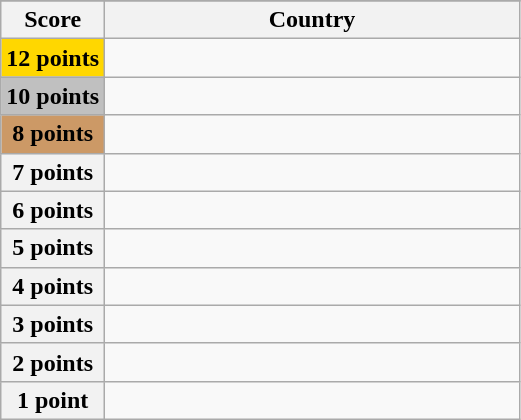<table class="wikitable">
<tr>
</tr>
<tr>
<th scope="col" width="20%">Score</th>
<th scope="col">Country</th>
</tr>
<tr>
<th scope="row" style="background:gold">12 points</th>
<td></td>
</tr>
<tr>
<th scope="row" style="background:silver">10 points</th>
<td></td>
</tr>
<tr>
<th scope="row" style="background:#CC9966">8 points</th>
<td></td>
</tr>
<tr>
<th scope="row">7 points</th>
<td></td>
</tr>
<tr>
<th scope="row">6 points</th>
<td></td>
</tr>
<tr>
<th scope="row">5 points</th>
<td></td>
</tr>
<tr>
<th scope="row">4 points</th>
<td></td>
</tr>
<tr>
<th scope="row">3 points</th>
<td></td>
</tr>
<tr>
<th scope="row">2 points</th>
<td></td>
</tr>
<tr>
<th scope="row">1 point</th>
<td></td>
</tr>
</table>
